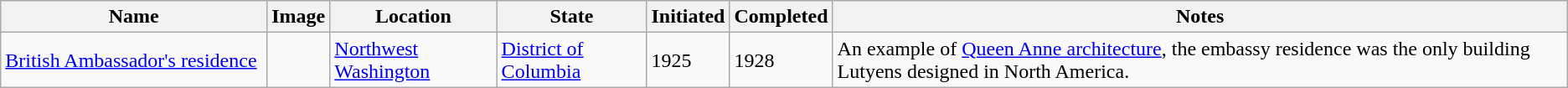<table class="wikitable sortable">
<tr>
<th style="width: 17%;">Name</th>
<th>Image</th>
<th>Location</th>
<th>State</th>
<th>Initiated</th>
<th>Completed</th>
<th>Notes</th>
</tr>
<tr>
<td><a href='#'>British Ambassador's residence</a><br><small></small></td>
<td></td>
<td><a href='#'>Northwest Washington</a></td>
<td><a href='#'>District of Columbia</a></td>
<td>1925</td>
<td>1928</td>
<td>An example of <a href='#'>Queen Anne architecture</a>, the embassy residence was the only building Lutyens designed in North America.</td>
</tr>
</table>
